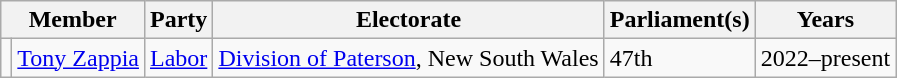<table class="wikitable">
<tr>
<th colspan="2">Member</th>
<th>Party</th>
<th>Electorate</th>
<th>Parliament(s)</th>
<th>Years</th>
</tr>
<tr>
<td></td>
<td><a href='#'>Tony Zappia</a></td>
<td><a href='#'>Labor</a></td>
<td><a href='#'>Division of Paterson</a>, New South Wales</td>
<td>47th</td>
<td>2022–present</td>
</tr>
</table>
